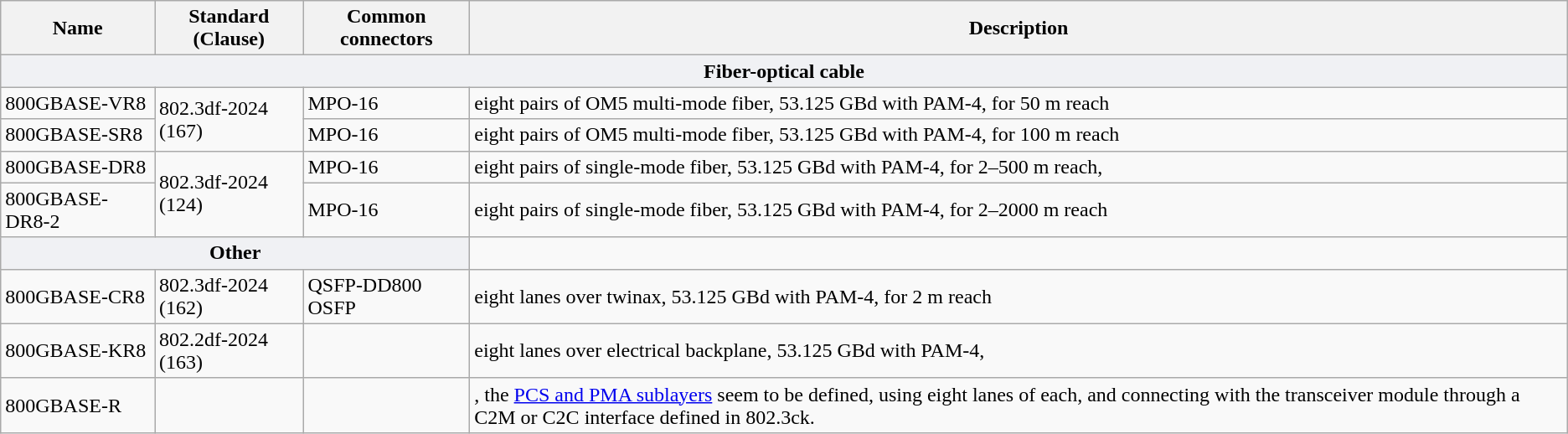<table class="wikitable">
<tr>
<th>Name</th>
<th>Standard (Clause)</th>
<th>Common connectors</th>
<th>Description</th>
</tr>
<tr>
<th colspan=4 style="background-color: #F0F1F4">Fiber-optical cable</th>
</tr>
<tr>
<td>800GBASE-VR8</td>
<td rowspan="2">802.3df-2024 (167)</td>
<td>MPO-16</td>
<td>eight pairs of OM5 multi-mode fiber, 53.125 GBd with PAM-4, for 50 m reach</td>
</tr>
<tr>
<td>800GBASE-SR8</td>
<td>MPO-16</td>
<td>eight pairs of OM5 multi-mode fiber, 53.125 GBd with PAM-4, for 100 m reach</td>
</tr>
<tr>
<td>800GBASE-DR8</td>
<td rowspan="2">802.3df-2024 (124)</td>
<td>MPO-16</td>
<td>eight pairs of single-mode fiber, 53.125 GBd with PAM-4, for 2–500 m reach,</td>
</tr>
<tr>
<td>800GBASE-DR8-2</td>
<td>MPO-16</td>
<td>eight pairs of single-mode fiber, 53.125 GBd with PAM-4, for 2–2000 m reach</td>
</tr>
<tr>
<th colspan=3 style="background-color: #F0F1F4">Other</th>
</tr>
<tr>
<td>800GBASE-CR8</td>
<td>802.3df-2024 (162)</td>
<td>QSFP-DD800<br>OSFP</td>
<td>eight lanes over twinax, 53.125 GBd with PAM-4, for 2 m reach</td>
</tr>
<tr>
<td>800GBASE-KR8</td>
<td>802.2df-2024 (163)</td>
<td></td>
<td>eight lanes over electrical backplane, 53.125 GBd with PAM-4,</td>
</tr>
<tr>
<td>800GBASE-R</td>
<td></td>
<td></td>
<td>, the <a href='#'>PCS and PMA sublayers</a> seem to be defined, using eight lanes of  each, and connecting with the transceiver module through a C2M or C2C interface defined in 802.3ck.</td>
</tr>
</table>
